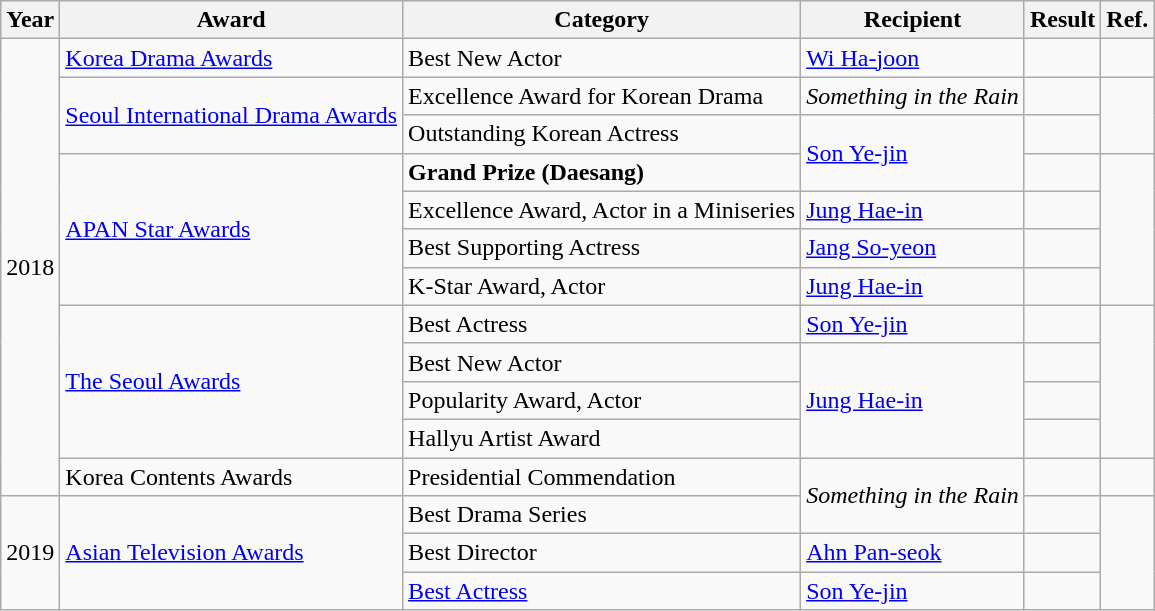<table class="wikitable sortable">
<tr>
<th>Year</th>
<th>Award</th>
<th>Category</th>
<th>Recipient</th>
<th>Result</th>
<th>Ref.</th>
</tr>
<tr>
<td rowspan="12">2018</td>
<td><a href='#'>Korea Drama Awards</a></td>
<td>Best New Actor</td>
<td><a href='#'>Wi Ha-joon</a></td>
<td></td>
<td></td>
</tr>
<tr>
<td rowspan="2"><a href='#'>Seoul International Drama Awards</a></td>
<td>Excellence Award for Korean Drama</td>
<td><em>Something in the Rain</em></td>
<td></td>
<td rowspan="2"></td>
</tr>
<tr>
<td>Outstanding Korean Actress</td>
<td rowspan="2"><a href='#'>Son Ye-jin</a></td>
<td></td>
</tr>
<tr>
<td rowspan="4"><a href='#'>APAN Star Awards</a></td>
<td><strong>Grand Prize (Daesang)</strong></td>
<td></td>
<td rowspan="4"></td>
</tr>
<tr>
<td>Excellence Award, Actor in a Miniseries</td>
<td><a href='#'>Jung Hae-in</a></td>
<td></td>
</tr>
<tr>
<td>Best Supporting Actress</td>
<td><a href='#'>Jang So-yeon</a></td>
<td></td>
</tr>
<tr>
<td>K-Star Award, Actor</td>
<td><a href='#'>Jung Hae-in</a></td>
<td></td>
</tr>
<tr>
<td rowspan="4"><a href='#'>The Seoul Awards</a></td>
<td>Best Actress</td>
<td><a href='#'>Son Ye-jin</a></td>
<td></td>
<td rowspan="4"></td>
</tr>
<tr>
<td>Best New Actor</td>
<td rowspan="3"><a href='#'>Jung Hae-in</a></td>
<td></td>
</tr>
<tr>
<td>Popularity Award, Actor</td>
<td></td>
</tr>
<tr>
<td>Hallyu Artist Award</td>
<td></td>
</tr>
<tr>
<td>Korea Contents Awards</td>
<td>Presidential Commendation</td>
<td rowspan="2"><em>Something in the Rain</em></td>
<td></td>
<td></td>
</tr>
<tr>
<td rowspan="3">2019</td>
<td rowspan="3"><a href='#'>Asian Television Awards</a></td>
<td>Best Drama Series</td>
<td></td>
<td rowspan="3"></td>
</tr>
<tr>
<td>Best Director</td>
<td><a href='#'>Ahn Pan-seok</a></td>
<td></td>
</tr>
<tr>
<td><a href='#'>Best Actress</a></td>
<td><a href='#'>Son Ye-jin</a></td>
<td></td>
</tr>
</table>
